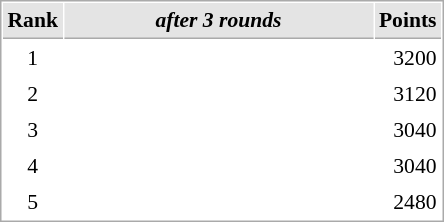<table cellspacing="1" cellpadding="3" style="border:1px solid #aaa; font-size:90%;">
<tr style="background:#e4e4e4;">
<th style="border-bottom:1px solid #aaa; width:10px;">Rank</th>
<th style="border-bottom:1px solid #aaa; width:200px; white-space:nowrap;"><em>after 3 rounds</em></th>
<th style="border-bottom:1px solid #aaa; width:20px;">Points</th>
</tr>
<tr>
<td align=center>1</td>
<td></td>
<td align=right>3200</td>
</tr>
<tr>
<td align=center>2</td>
<td></td>
<td align=right>3120</td>
</tr>
<tr>
<td align=center>3</td>
<td></td>
<td align=right>3040</td>
</tr>
<tr>
<td align=center>4</td>
<td></td>
<td align=right>3040</td>
</tr>
<tr>
<td align=center>5</td>
<td></td>
<td align=right>2480</td>
</tr>
</table>
